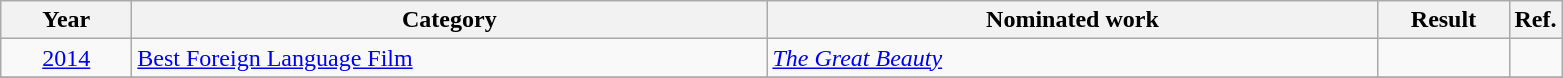<table class=wikitable>
<tr>
<th scope="col" style="width:5em;">Year</th>
<th scope="col" style="width:26em;">Category</th>
<th scope="col" style="width:25em;">Nominated work</th>
<th scope="col" style="width:5em;">Result</th>
<th>Ref.</th>
</tr>
<tr>
<td style="text-align:center;"><a href='#'>2014</a></td>
<td><a href='#'>Best Foreign Language Film</a></td>
<td><em><a href='#'>The Great Beauty</a></em></td>
<td></td>
<td></td>
</tr>
<tr>
</tr>
</table>
